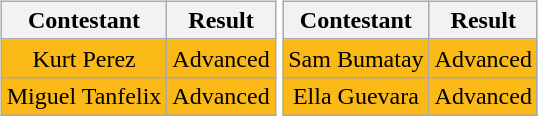<table>
<tr>
<td><br><table class="wikitable sortable nowrap" style="margin:auto; text-align:center">
<tr>
<th scope="col">Contestant</th>
<th scope="col">Result</th>
</tr>
<tr>
<td bgcolor=#fbb917>Kurt Perez</td>
<td bgcolor=#fbb917>Advanced</td>
</tr>
<tr>
<td bgcolor=#fbb917>Miguel Tanfelix</td>
<td bgcolor=#fbb917>Advanced</td>
</tr>
</table>
</td>
<td><br><table class="wikitable sortable nowrap" style="margin:auto; text-align:center">
<tr>
<th scope="col">Contestant</th>
<th scope="col">Result</th>
</tr>
<tr>
<td bgcolor=#fbb917>Sam Bumatay</td>
<td bgcolor=#fbb917>Advanced</td>
</tr>
<tr>
<td bgcolor=#fbb917>Ella Guevara</td>
<td bgcolor=#fbb917>Advanced</td>
</tr>
</table>
</td>
</tr>
</table>
